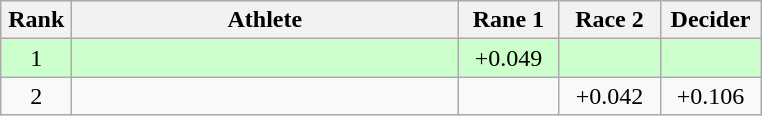<table class=wikitable style="text-align:center">
<tr>
<th width=40>Rank</th>
<th width=250>Athlete</th>
<th width=60>Rane 1</th>
<th width=60>Race 2</th>
<th width=60>Decider</th>
</tr>
<tr bgcolor=ccffcc>
<td>1</td>
<td align=left></td>
<td>+0.049</td>
<td></td>
<td></td>
</tr>
<tr>
<td>2</td>
<td align=left></td>
<td></td>
<td>+0.042</td>
<td>+0.106</td>
</tr>
</table>
